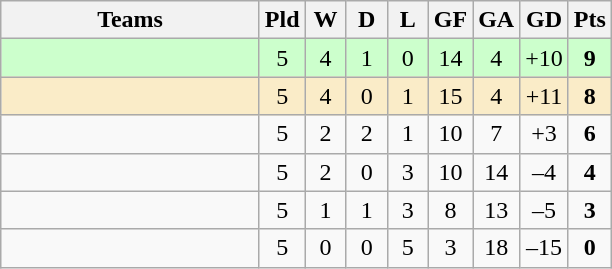<table class="wikitable" style="text-align: center;">
<tr>
<th width=165>Teams</th>
<th width=20>Pld</th>
<th width=20>W</th>
<th width=20>D</th>
<th width=20>L</th>
<th width=20>GF</th>
<th width=20>GA</th>
<th width=20>GD</th>
<th width=20>Pts</th>
</tr>
<tr align=center style="background:#ccffcc;">
<td style="text-align:left;"></td>
<td>5</td>
<td>4</td>
<td>1</td>
<td>0</td>
<td>14</td>
<td>4</td>
<td>+10</td>
<td><strong>9</strong></td>
</tr>
<tr align=center style="background:#faecc8;">
<td style="text-align:left;"></td>
<td>5</td>
<td>4</td>
<td>0</td>
<td>1</td>
<td>15</td>
<td>4</td>
<td>+11</td>
<td><strong>8</strong></td>
</tr>
<tr align=center>
<td style="text-align:left;"></td>
<td>5</td>
<td>2</td>
<td>2</td>
<td>1</td>
<td>10</td>
<td>7</td>
<td>+3</td>
<td><strong>6</strong></td>
</tr>
<tr align=center>
<td style="text-align:left;"></td>
<td>5</td>
<td>2</td>
<td>0</td>
<td>3</td>
<td>10</td>
<td>14</td>
<td>–4</td>
<td><strong>4</strong></td>
</tr>
<tr align=center>
<td style="text-align:left;"></td>
<td>5</td>
<td>1</td>
<td>1</td>
<td>3</td>
<td>8</td>
<td>13</td>
<td>–5</td>
<td><strong>3</strong></td>
</tr>
<tr align=center>
<td style="text-align:left;"></td>
<td>5</td>
<td>0</td>
<td>0</td>
<td>5</td>
<td>3</td>
<td>18</td>
<td>–15</td>
<td><strong>0</strong></td>
</tr>
</table>
